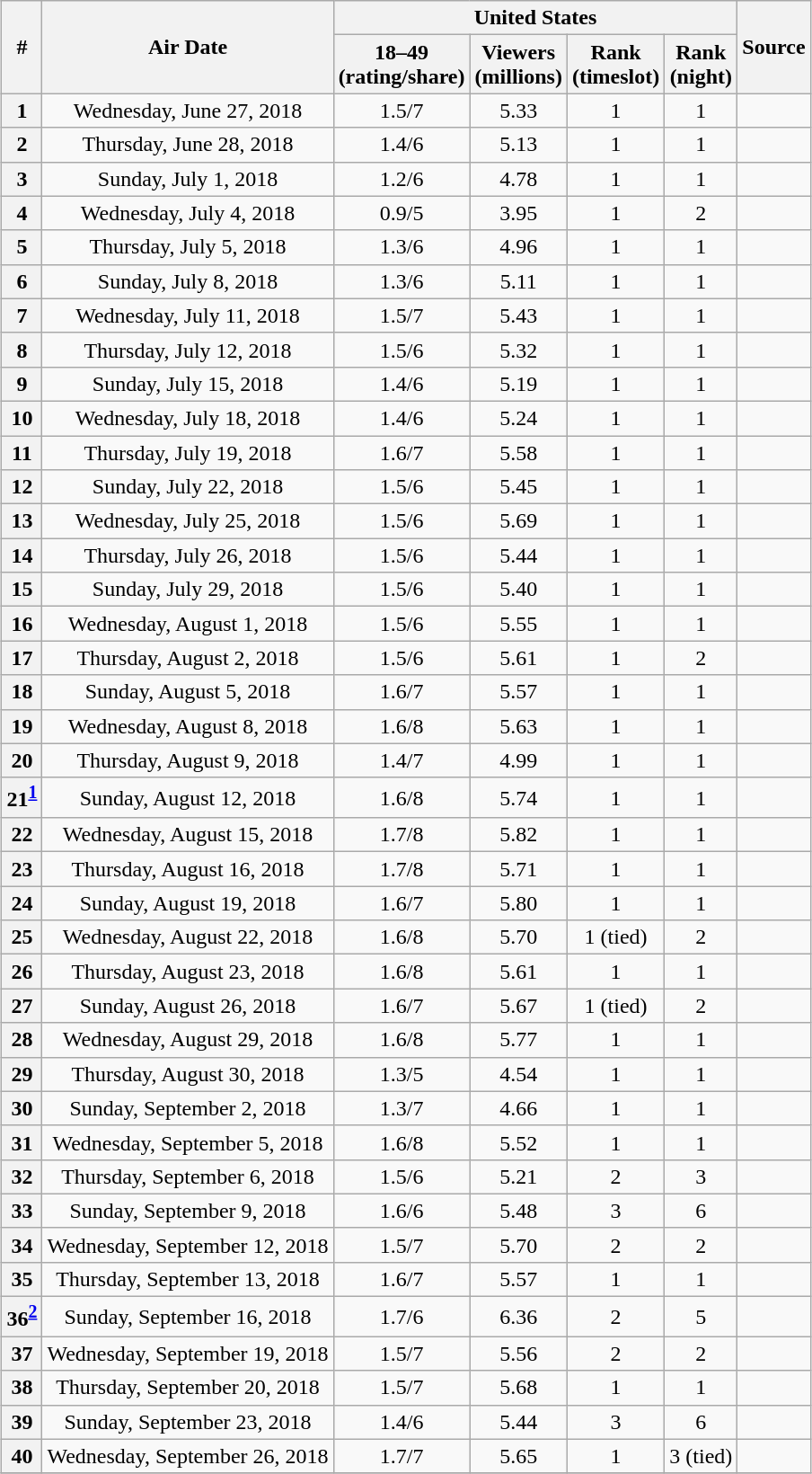<table class="wikitable sortable" style="margin:auto; text-align:center;">
<tr>
<th scope="col" rowspan="2">#</th>
<th scope="col" rowspan="2">Air Date</th>
<th scope="colgroup" colspan="4" class="unsortable">United States</th>
<th scope="col" rowspan="2" class="unsortable">Source</th>
</tr>
<tr>
<th scope="col">18–49<br>(rating/share)</th>
<th scope="col">Viewers<br>(millions)</th>
<th scope="col">Rank<br>(timeslot)</th>
<th scope="col">Rank<br>(night)</th>
</tr>
<tr>
<th scope="row">1</th>
<td>Wednesday, June 27, 2018</td>
<td>1.5/7</td>
<td>5.33</td>
<td>1</td>
<td>1</td>
<td></td>
</tr>
<tr>
<th scope="row">2</th>
<td>Thursday, June 28, 2018</td>
<td>1.4/6</td>
<td>5.13</td>
<td>1</td>
<td>1</td>
<td></td>
</tr>
<tr>
<th scope="row">3</th>
<td>Sunday, July 1, 2018</td>
<td>1.2/6</td>
<td>4.78</td>
<td>1</td>
<td>1</td>
<td></td>
</tr>
<tr>
<th scope="row">4</th>
<td>Wednesday, July 4, 2018</td>
<td>0.9/5</td>
<td>3.95</td>
<td>1</td>
<td>2</td>
<td></td>
</tr>
<tr>
<th scope="row">5</th>
<td>Thursday, July 5, 2018</td>
<td>1.3/6</td>
<td>4.96</td>
<td>1</td>
<td>1</td>
<td></td>
</tr>
<tr>
<th scope="row">6</th>
<td>Sunday, July 8, 2018</td>
<td>1.3/6</td>
<td>5.11</td>
<td>1</td>
<td>1</td>
<td></td>
</tr>
<tr>
<th scope="row">7</th>
<td>Wednesday, July 11, 2018</td>
<td>1.5/7</td>
<td>5.43</td>
<td>1</td>
<td>1</td>
<td></td>
</tr>
<tr>
<th scope="row">8</th>
<td>Thursday, July 12, 2018</td>
<td>1.5/6</td>
<td>5.32</td>
<td>1</td>
<td>1</td>
<td></td>
</tr>
<tr>
<th scope="row">9</th>
<td>Sunday, July 15, 2018</td>
<td>1.4/6</td>
<td>5.19</td>
<td>1</td>
<td>1</td>
<td></td>
</tr>
<tr>
<th scope="row">10</th>
<td>Wednesday, July 18, 2018</td>
<td>1.4/6</td>
<td>5.24</td>
<td>1</td>
<td>1</td>
<td></td>
</tr>
<tr>
<th scope="row">11</th>
<td>Thursday, July 19, 2018</td>
<td>1.6/7</td>
<td>5.58</td>
<td>1</td>
<td>1</td>
<td></td>
</tr>
<tr>
<th scope="row">12</th>
<td>Sunday, July 22, 2018</td>
<td>1.5/6</td>
<td>5.45</td>
<td>1</td>
<td>1</td>
<td></td>
</tr>
<tr>
<th scope="row">13</th>
<td>Wednesday, July 25, 2018</td>
<td>1.5/6</td>
<td>5.69</td>
<td>1</td>
<td>1</td>
<td></td>
</tr>
<tr>
<th scope="row">14</th>
<td>Thursday, July 26, 2018</td>
<td>1.5/6</td>
<td>5.44</td>
<td>1</td>
<td>1</td>
<td></td>
</tr>
<tr>
<th scope="row">15</th>
<td>Sunday, July 29, 2018</td>
<td>1.5/6</td>
<td>5.40</td>
<td>1</td>
<td>1</td>
<td></td>
</tr>
<tr>
<th scope="row">16</th>
<td>Wednesday, August 1, 2018</td>
<td>1.5/6</td>
<td>5.55</td>
<td>1</td>
<td>1</td>
<td></td>
</tr>
<tr>
<th scope="row">17</th>
<td>Thursday, August 2, 2018</td>
<td>1.5/6</td>
<td>5.61</td>
<td>1</td>
<td>2</td>
<td></td>
</tr>
<tr>
<th scope="row">18</th>
<td>Sunday, August 5, 2018</td>
<td>1.6/7</td>
<td>5.57</td>
<td>1</td>
<td>1</td>
<td></td>
</tr>
<tr>
<th scope="row">19</th>
<td>Wednesday, August 8, 2018</td>
<td>1.6/8</td>
<td>5.63</td>
<td>1</td>
<td>1</td>
<td></td>
</tr>
<tr>
<th scope="row">20</th>
<td>Thursday, August 9, 2018</td>
<td>1.4/7</td>
<td>4.99</td>
<td>1</td>
<td>1</td>
<td></td>
</tr>
<tr>
<th scope="row">21<sup><a href='#'>1</a></sup></th>
<td>Sunday, August 12, 2018</td>
<td>1.6/8</td>
<td>5.74</td>
<td>1</td>
<td>1</td>
<td></td>
</tr>
<tr>
<th scope="row">22</th>
<td>Wednesday, August 15, 2018</td>
<td>1.7/8</td>
<td>5.82</td>
<td>1</td>
<td>1</td>
<td></td>
</tr>
<tr>
<th scope="row">23</th>
<td>Thursday, August 16, 2018</td>
<td>1.7/8</td>
<td>5.71</td>
<td>1</td>
<td>1</td>
<td></td>
</tr>
<tr>
<th scope="row">24</th>
<td>Sunday, August 19, 2018</td>
<td>1.6/7</td>
<td>5.80</td>
<td>1</td>
<td>1</td>
<td></td>
</tr>
<tr>
<th scope="row">25</th>
<td>Wednesday, August 22, 2018</td>
<td>1.6/8</td>
<td>5.70</td>
<td>1 (tied)</td>
<td>2</td>
<td></td>
</tr>
<tr>
<th scope="row">26</th>
<td>Thursday, August 23, 2018</td>
<td>1.6/8</td>
<td>5.61</td>
<td>1</td>
<td>1</td>
<td></td>
</tr>
<tr>
<th scope="row">27</th>
<td>Sunday, August 26, 2018</td>
<td>1.6/7</td>
<td>5.67</td>
<td>1 (tied)</td>
<td>2</td>
<td></td>
</tr>
<tr>
<th scope="row">28</th>
<td>Wednesday, August 29, 2018</td>
<td>1.6/8</td>
<td>5.77</td>
<td>1</td>
<td>1</td>
<td></td>
</tr>
<tr>
<th scope="row">29</th>
<td>Thursday, August 30, 2018</td>
<td>1.3/5</td>
<td>4.54</td>
<td>1</td>
<td>1</td>
<td></td>
</tr>
<tr>
<th scope="row">30</th>
<td>Sunday, September 2, 2018</td>
<td>1.3/7</td>
<td>4.66</td>
<td>1</td>
<td>1</td>
<td></td>
</tr>
<tr>
<th scope="row">31</th>
<td>Wednesday, September 5, 2018</td>
<td>1.6/8</td>
<td>5.52</td>
<td>1</td>
<td>1</td>
<td></td>
</tr>
<tr>
<th scope="row">32</th>
<td>Thursday, September 6, 2018</td>
<td>1.5/6</td>
<td>5.21</td>
<td>2</td>
<td>3</td>
<td></td>
</tr>
<tr>
<th scope="row">33</th>
<td>Sunday, September 9, 2018</td>
<td>1.6/6</td>
<td>5.48</td>
<td>3</td>
<td>6</td>
<td></td>
</tr>
<tr>
<th scope="row">34</th>
<td>Wednesday, September 12, 2018</td>
<td>1.5/7</td>
<td>5.70</td>
<td>2</td>
<td>2</td>
<td></td>
</tr>
<tr>
<th scope="row">35</th>
<td>Thursday, September 13, 2018</td>
<td>1.6/7</td>
<td>5.57</td>
<td>1</td>
<td>1</td>
<td></td>
</tr>
<tr>
<th scope="row">36<sup><a href='#'>2</a></sup></th>
<td>Sunday, September 16, 2018</td>
<td>1.7/6</td>
<td>6.36</td>
<td>2</td>
<td>5</td>
<td></td>
</tr>
<tr>
<th scope="row">37</th>
<td>Wednesday, September 19, 2018</td>
<td>1.5/7</td>
<td>5.56</td>
<td>2</td>
<td>2</td>
<td></td>
</tr>
<tr>
<th scope="row">38</th>
<td>Thursday, September 20, 2018</td>
<td>1.5/7</td>
<td>5.68</td>
<td>1</td>
<td>1</td>
<td></td>
</tr>
<tr>
<th scope="row">39</th>
<td>Sunday, September 23, 2018</td>
<td>1.4/6</td>
<td>5.44</td>
<td>3</td>
<td>6</td>
<td></td>
</tr>
<tr>
<th scope="row">40</th>
<td>Wednesday, September 26, 2018</td>
<td>1.7/7</td>
<td>5.65</td>
<td>1</td>
<td>3 (tied)</td>
<td></td>
</tr>
<tr>
</tr>
</table>
